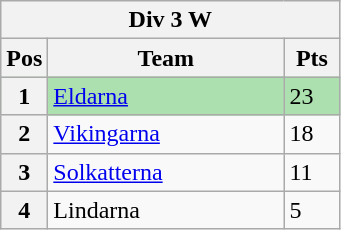<table class="wikitable">
<tr>
<th colspan="3">Div 3 W</th>
</tr>
<tr>
<th width=20>Pos</th>
<th width=150>Team</th>
<th width=30>Pts</th>
</tr>
<tr style="background:#ACE1AF;">
<th>1</th>
<td style="background:#ACE1AF;"><a href='#'>Eldarna</a></td>
<td>23</td>
</tr>
<tr>
<th>2</th>
<td><a href='#'>Vikingarna</a></td>
<td>18</td>
</tr>
<tr>
<th>3</th>
<td><a href='#'>Solkatterna</a></td>
<td>11</td>
</tr>
<tr>
<th>4</th>
<td>Lindarna</td>
<td>5</td>
</tr>
</table>
